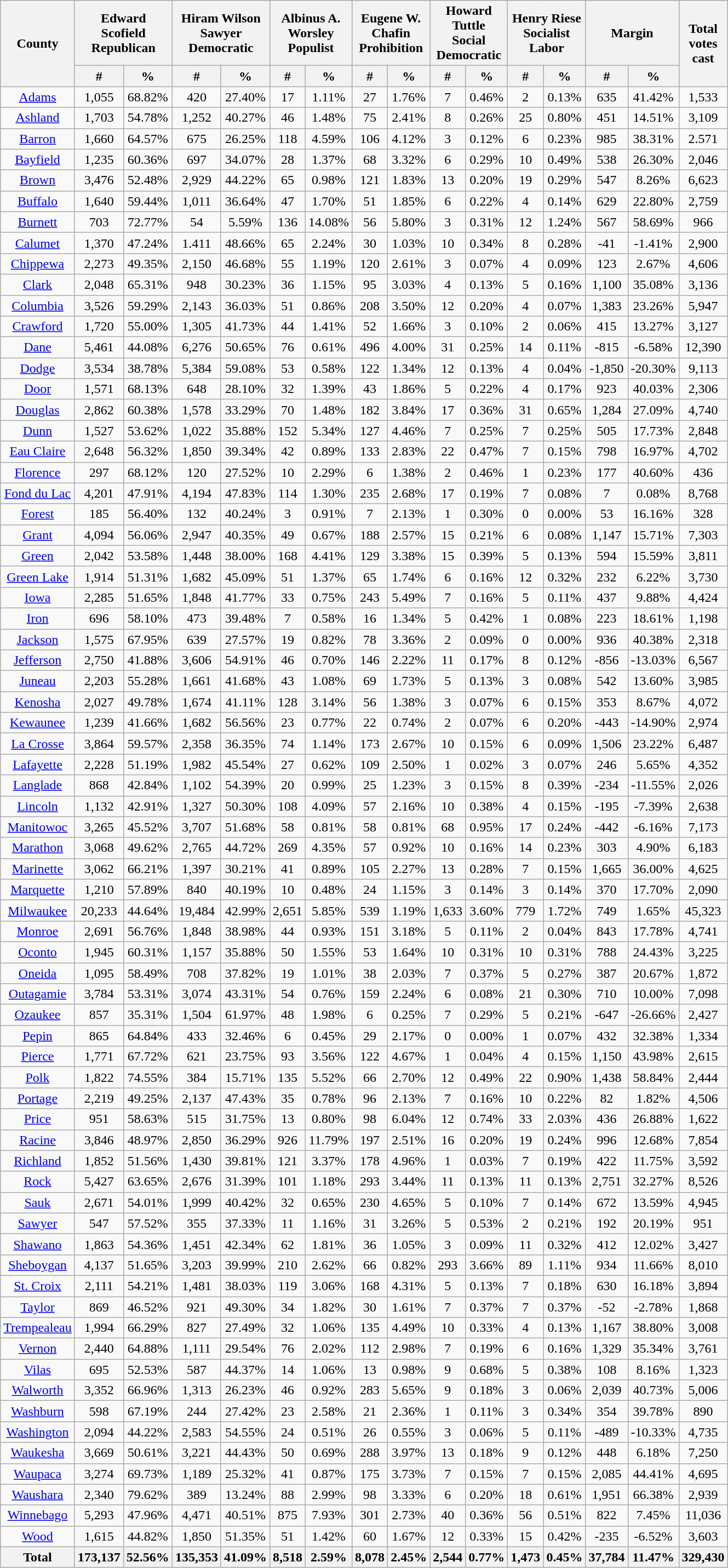<table width="65%" class="wikitable sortable" style="text-align:center">
<tr>
<th rowspan="2" style="text-align:center;">County</th>
<th colspan="2" style="text-align:center;">Edward Scofield<br>Republican</th>
<th colspan="2" style="text-align:center;">Hiram Wilson Sawyer<br>Democratic</th>
<th colspan="2" style="text-align:center;">Albinus A. Worsley<br>Populist</th>
<th colspan="2" style="text-align:center;">Eugene W. Chafin<br>Prohibition</th>
<th colspan="2" style="text-align:center;">Howard Tuttle<br>Social Democratic</th>
<th colspan="2" style="text-align:center;">Henry Riese<br>Socialist Labor</th>
<th colspan="2" style="text-align:center;">Margin</th>
<th rowspan="2" style="text-align:center;">Total votes cast</th>
</tr>
<tr>
<th style="text-align:center;" data-sort-type="number">#</th>
<th style="text-align:center;" data-sort-type="number">%</th>
<th style="text-align:center;" data-sort-type="number">#</th>
<th style="text-align:center;" data-sort-type="number">%</th>
<th style="text-align:center;" data-sort-type="number">#</th>
<th style="text-align:center;" data-sort-type="number">%</th>
<th style="text-align:center;" data-sort-type="number">#</th>
<th style="text-align:center;" data-sort-type="number">%</th>
<th style="text-align:center;" data-sort-type="number">#</th>
<th style="text-align:center;" data-sort-type="number">%</th>
<th style="text-align:center;" data-sort-type="number">#</th>
<th style="text-align:center;" data-sort-type="number">%</th>
<th style="text-align:center;" data-sort-type="number">#</th>
<th style="text-align:center;" data-sort-type="number">%</th>
</tr>
<tr style="text-align:center;">
<td><a href='#'>Adams</a></td>
<td>1,055</td>
<td>68.82%</td>
<td>420</td>
<td>27.40%</td>
<td>17</td>
<td>1.11%</td>
<td>27</td>
<td>1.76%</td>
<td>7</td>
<td>0.46%</td>
<td>2</td>
<td>0.13%</td>
<td>635</td>
<td>41.42%</td>
<td>1,533</td>
</tr>
<tr style="text-align:center;">
<td><a href='#'>Ashland</a></td>
<td>1,703</td>
<td>54.78%</td>
<td>1,252</td>
<td>40.27%</td>
<td>46</td>
<td>1.48%</td>
<td>75</td>
<td>2.41%</td>
<td>8</td>
<td>0.26%</td>
<td>25</td>
<td>0.80%</td>
<td>451</td>
<td>14.51%</td>
<td>3,109</td>
</tr>
<tr style="text-align:center;">
<td><a href='#'>Barron</a></td>
<td>1,660</td>
<td>64.57%</td>
<td>675</td>
<td>26.25%</td>
<td>118</td>
<td>4.59%</td>
<td>106</td>
<td>4.12%</td>
<td>3</td>
<td>0.12%</td>
<td>6</td>
<td>0.23%</td>
<td>985</td>
<td>38.31%</td>
<td>2.571</td>
</tr>
<tr style="text-align:center;">
<td><a href='#'>Bayfield</a></td>
<td>1,235</td>
<td>60.36%</td>
<td>697</td>
<td>34.07%</td>
<td>28</td>
<td>1.37%</td>
<td>68</td>
<td>3.32%</td>
<td>6</td>
<td>0.29%</td>
<td>10</td>
<td>0.49%</td>
<td>538</td>
<td>26.30%</td>
<td>2,046</td>
</tr>
<tr style="text-align:center;">
<td><a href='#'>Brown</a></td>
<td>3,476</td>
<td>52.48%</td>
<td>2,929</td>
<td>44.22%</td>
<td>65</td>
<td>0.98%</td>
<td>121</td>
<td>1.83%</td>
<td>13</td>
<td>0.20%</td>
<td>19</td>
<td>0.29%</td>
<td>547</td>
<td>8.26%</td>
<td>6,623</td>
</tr>
<tr style="text-align:center;">
<td><a href='#'>Buffalo</a></td>
<td>1,640</td>
<td>59.44%</td>
<td>1,011</td>
<td>36.64%</td>
<td>47</td>
<td>1.70%</td>
<td>51</td>
<td>1.85%</td>
<td>6</td>
<td>0.22%</td>
<td>4</td>
<td>0.14%</td>
<td>629</td>
<td>22.80%</td>
<td>2,759</td>
</tr>
<tr style="text-align:center;">
<td><a href='#'>Burnett</a></td>
<td>703</td>
<td>72.77%</td>
<td>54</td>
<td>5.59%</td>
<td>136</td>
<td>14.08%</td>
<td>56</td>
<td>5.80%</td>
<td>3</td>
<td>0.31%</td>
<td>12</td>
<td>1.24%</td>
<td>567</td>
<td>58.69%</td>
<td>966</td>
</tr>
<tr style="text-align:center;">
<td><a href='#'>Calumet</a></td>
<td>1,370</td>
<td>47.24%</td>
<td>1.411</td>
<td>48.66%</td>
<td>65</td>
<td>2.24%</td>
<td>30</td>
<td>1.03%</td>
<td>10</td>
<td>0.34%</td>
<td>8</td>
<td>0.28%</td>
<td>-41</td>
<td>-1.41%</td>
<td>2,900</td>
</tr>
<tr style="text-align:center;">
<td><a href='#'>Chippewa</a></td>
<td>2,273</td>
<td>49.35%</td>
<td>2,150</td>
<td>46.68%</td>
<td>55</td>
<td>1.19%</td>
<td>120</td>
<td>2.61%</td>
<td>3</td>
<td>0.07%</td>
<td>4</td>
<td>0.09%</td>
<td>123</td>
<td>2.67%</td>
<td>4,606</td>
</tr>
<tr style="text-align:center;">
<td><a href='#'>Clark</a></td>
<td>2,048</td>
<td>65.31%</td>
<td>948</td>
<td>30.23%</td>
<td>36</td>
<td>1.15%</td>
<td>95</td>
<td>3.03%</td>
<td>4</td>
<td>0.13%</td>
<td>5</td>
<td>0.16%</td>
<td>1,100</td>
<td>35.08%</td>
<td>3,136</td>
</tr>
<tr style="text-align:center;">
<td><a href='#'>Columbia</a></td>
<td>3,526</td>
<td>59.29%</td>
<td>2,143</td>
<td>36.03%</td>
<td>51</td>
<td>0.86%</td>
<td>208</td>
<td>3.50%</td>
<td>12</td>
<td>0.20%</td>
<td>4</td>
<td>0.07%</td>
<td>1,383</td>
<td>23.26%</td>
<td>5,947</td>
</tr>
<tr style="text-align:center;">
<td><a href='#'>Crawford</a></td>
<td>1,720</td>
<td>55.00%</td>
<td>1,305</td>
<td>41.73%</td>
<td>44</td>
<td>1.41%</td>
<td>52</td>
<td>1.66%</td>
<td>3</td>
<td>0.10%</td>
<td>2</td>
<td>0.06%</td>
<td>415</td>
<td>13.27%</td>
<td>3,127</td>
</tr>
<tr style="text-align:center;">
<td><a href='#'>Dane</a></td>
<td>5,461</td>
<td>44.08%</td>
<td>6,276</td>
<td>50.65%</td>
<td>76</td>
<td>0.61%</td>
<td>496</td>
<td>4.00%</td>
<td>31</td>
<td>0.25%</td>
<td>14</td>
<td>0.11%</td>
<td>-815</td>
<td>-6.58%</td>
<td>12,390</td>
</tr>
<tr style="text-align:center;">
<td><a href='#'>Dodge</a></td>
<td>3,534</td>
<td>38.78%</td>
<td>5,384</td>
<td>59.08%</td>
<td>53</td>
<td>0.58%</td>
<td>122</td>
<td>1.34%</td>
<td>12</td>
<td>0.13%</td>
<td>4</td>
<td>0.04%</td>
<td>-1,850</td>
<td>-20.30%</td>
<td>9,113</td>
</tr>
<tr style="text-align:center;">
<td><a href='#'>Door</a></td>
<td>1,571</td>
<td>68.13%</td>
<td>648</td>
<td>28.10%</td>
<td>32</td>
<td>1.39%</td>
<td>43</td>
<td>1.86%</td>
<td>5</td>
<td>0.22%</td>
<td>4</td>
<td>0.17%</td>
<td>923</td>
<td>40.03%</td>
<td>2,306</td>
</tr>
<tr style="text-align:center;">
<td><a href='#'>Douglas</a></td>
<td>2,862</td>
<td>60.38%</td>
<td>1,578</td>
<td>33.29%</td>
<td>70</td>
<td>1.48%</td>
<td>182</td>
<td>3.84%</td>
<td>17</td>
<td>0.36%</td>
<td>31</td>
<td>0.65%</td>
<td>1,284</td>
<td>27.09%</td>
<td>4,740</td>
</tr>
<tr style="text-align:center;">
<td><a href='#'>Dunn</a></td>
<td>1,527</td>
<td>53.62%</td>
<td>1,022</td>
<td>35.88%</td>
<td>152</td>
<td>5.34%</td>
<td>127</td>
<td>4.46%</td>
<td>7</td>
<td>0.25%</td>
<td>7</td>
<td>0.25%</td>
<td>505</td>
<td>17.73%</td>
<td>2,848</td>
</tr>
<tr style="text-align:center;">
<td><a href='#'>Eau Claire</a></td>
<td>2,648</td>
<td>56.32%</td>
<td>1,850</td>
<td>39.34%</td>
<td>42</td>
<td>0.89%</td>
<td>133</td>
<td>2.83%</td>
<td>22</td>
<td>0.47%</td>
<td>7</td>
<td>0.15%</td>
<td>798</td>
<td>16.97%</td>
<td>4,702</td>
</tr>
<tr style="text-align:center;">
<td><a href='#'>Florence</a></td>
<td>297</td>
<td>68.12%</td>
<td>120</td>
<td>27.52%</td>
<td>10</td>
<td>2.29%</td>
<td>6</td>
<td>1.38%</td>
<td>2</td>
<td>0.46%</td>
<td>1</td>
<td>0.23%</td>
<td>177</td>
<td>40.60%</td>
<td>436</td>
</tr>
<tr style="text-align:center;">
<td><a href='#'>Fond du Lac</a></td>
<td>4,201</td>
<td>47.91%</td>
<td>4,194</td>
<td>47.83%</td>
<td>114</td>
<td>1.30%</td>
<td>235</td>
<td>2.68%</td>
<td>17</td>
<td>0.19%</td>
<td>7</td>
<td>0.08%</td>
<td>7</td>
<td>0.08%</td>
<td>8,768</td>
</tr>
<tr style="text-align:center;">
<td><a href='#'>Forest</a></td>
<td>185</td>
<td>56.40%</td>
<td>132</td>
<td>40.24%</td>
<td>3</td>
<td>0.91%</td>
<td>7</td>
<td>2.13%</td>
<td>1</td>
<td>0.30%</td>
<td>0</td>
<td>0.00%</td>
<td>53</td>
<td>16.16%</td>
<td>328</td>
</tr>
<tr style="text-align:center;">
<td><a href='#'>Grant</a></td>
<td>4,094</td>
<td>56.06%</td>
<td>2,947</td>
<td>40.35%</td>
<td>49</td>
<td>0.67%</td>
<td>188</td>
<td>2.57%</td>
<td>15</td>
<td>0.21%</td>
<td>6</td>
<td>0.08%</td>
<td>1,147</td>
<td>15.71%</td>
<td>7,303</td>
</tr>
<tr style="text-align:center;">
<td><a href='#'>Green</a></td>
<td>2,042</td>
<td>53.58%</td>
<td>1,448</td>
<td>38.00%</td>
<td>168</td>
<td>4.41%</td>
<td>129</td>
<td>3.38%</td>
<td>15</td>
<td>0.39%</td>
<td>5</td>
<td>0.13%</td>
<td>594</td>
<td>15.59%</td>
<td>3,811</td>
</tr>
<tr style="text-align:center;">
<td><a href='#'>Green Lake</a></td>
<td>1,914</td>
<td>51.31%</td>
<td>1,682</td>
<td>45.09%</td>
<td>51</td>
<td>1.37%</td>
<td>65</td>
<td>1.74%</td>
<td>6</td>
<td>0.16%</td>
<td>12</td>
<td>0.32%</td>
<td>232</td>
<td>6.22%</td>
<td>3,730</td>
</tr>
<tr style="text-align:center;">
<td><a href='#'>Iowa</a></td>
<td>2,285</td>
<td>51.65%</td>
<td>1,848</td>
<td>41.77%</td>
<td>33</td>
<td>0.75%</td>
<td>243</td>
<td>5.49%</td>
<td>7</td>
<td>0.16%</td>
<td>5</td>
<td>0.11%</td>
<td>437</td>
<td>9.88%</td>
<td>4,424</td>
</tr>
<tr style="text-align:center;">
<td><a href='#'>Iron</a></td>
<td>696</td>
<td>58.10%</td>
<td>473</td>
<td>39.48%</td>
<td>7</td>
<td>0.58%</td>
<td>16</td>
<td>1.34%</td>
<td>5</td>
<td>0.42%</td>
<td>1</td>
<td>0.08%</td>
<td>223</td>
<td>18.61%</td>
<td>1,198</td>
</tr>
<tr style="text-align:center;">
<td><a href='#'>Jackson</a></td>
<td>1,575</td>
<td>67.95%</td>
<td>639</td>
<td>27.57%</td>
<td>19</td>
<td>0.82%</td>
<td>78</td>
<td>3.36%</td>
<td>2</td>
<td>0.09%</td>
<td>0</td>
<td>0.00%</td>
<td>936</td>
<td>40.38%</td>
<td>2,318</td>
</tr>
<tr style="text-align:center;">
<td><a href='#'>Jefferson</a></td>
<td>2,750</td>
<td>41.88%</td>
<td>3,606</td>
<td>54.91%</td>
<td>46</td>
<td>0.70%</td>
<td>146</td>
<td>2.22%</td>
<td>11</td>
<td>0.17%</td>
<td>8</td>
<td>0.12%</td>
<td>-856</td>
<td>-13.03%</td>
<td>6,567</td>
</tr>
<tr style="text-align:center;">
<td><a href='#'>Juneau</a></td>
<td>2,203</td>
<td>55.28%</td>
<td>1,661</td>
<td>41.68%</td>
<td>43</td>
<td>1.08%</td>
<td>69</td>
<td>1.73%</td>
<td>5</td>
<td>0.13%</td>
<td>3</td>
<td>0.08%</td>
<td>542</td>
<td>13.60%</td>
<td>3,985</td>
</tr>
<tr style="text-align:center;">
<td><a href='#'>Kenosha</a></td>
<td>2,027</td>
<td>49.78%</td>
<td>1,674</td>
<td>41.11%</td>
<td>128</td>
<td>3.14%</td>
<td>56</td>
<td>1.38%</td>
<td>3</td>
<td>0.07%</td>
<td>6</td>
<td>0.15%</td>
<td>353</td>
<td>8.67%</td>
<td>4,072</td>
</tr>
<tr style="text-align:center;">
<td><a href='#'>Kewaunee</a></td>
<td>1,239</td>
<td>41.66%</td>
<td>1,682</td>
<td>56.56%</td>
<td>23</td>
<td>0.77%</td>
<td>22</td>
<td>0.74%</td>
<td>2</td>
<td>0.07%</td>
<td>6</td>
<td>0.20%</td>
<td>-443</td>
<td>-14.90%</td>
<td>2,974</td>
</tr>
<tr style="text-align:center;">
<td><a href='#'>La Crosse</a></td>
<td>3,864</td>
<td>59.57%</td>
<td>2,358</td>
<td>36.35%</td>
<td>74</td>
<td>1.14%</td>
<td>173</td>
<td>2.67%</td>
<td>10</td>
<td>0.15%</td>
<td>6</td>
<td>0.09%</td>
<td>1,506</td>
<td>23.22%</td>
<td>6,487</td>
</tr>
<tr style="text-align:center;">
<td><a href='#'>Lafayette</a></td>
<td>2,228</td>
<td>51.19%</td>
<td>1,982</td>
<td>45.54%</td>
<td>27</td>
<td>0.62%</td>
<td>109</td>
<td>2.50%</td>
<td>1</td>
<td>0.02%</td>
<td>3</td>
<td>0.07%</td>
<td>246</td>
<td>5.65%</td>
<td>4,352</td>
</tr>
<tr style="text-align:center;">
<td><a href='#'>Langlade</a></td>
<td>868</td>
<td>42.84%</td>
<td>1,102</td>
<td>54.39%</td>
<td>20</td>
<td>0.99%</td>
<td>25</td>
<td>1.23%</td>
<td>3</td>
<td>0.15%</td>
<td>8</td>
<td>0.39%</td>
<td>-234</td>
<td>-11.55%</td>
<td>2,026</td>
</tr>
<tr style="text-align:center;">
<td><a href='#'>Lincoln</a></td>
<td>1,132</td>
<td>42.91%</td>
<td>1,327</td>
<td>50.30%</td>
<td>108</td>
<td>4.09%</td>
<td>57</td>
<td>2.16%</td>
<td>10</td>
<td>0.38%</td>
<td>4</td>
<td>0.15%</td>
<td>-195</td>
<td>-7.39%</td>
<td>2,638</td>
</tr>
<tr style="text-align:center;">
<td><a href='#'>Manitowoc</a></td>
<td>3,265</td>
<td>45.52%</td>
<td>3,707</td>
<td>51.68%</td>
<td>58</td>
<td>0.81%</td>
<td>58</td>
<td>0.81%</td>
<td>68</td>
<td>0.95%</td>
<td>17</td>
<td>0.24%</td>
<td>-442</td>
<td>-6.16%</td>
<td>7,173</td>
</tr>
<tr style="text-align:center;">
<td><a href='#'>Marathon</a></td>
<td>3,068</td>
<td>49.62%</td>
<td>2,765</td>
<td>44.72%</td>
<td>269</td>
<td>4.35%</td>
<td>57</td>
<td>0.92%</td>
<td>10</td>
<td>0.16%</td>
<td>14</td>
<td>0.23%</td>
<td>303</td>
<td>4.90%</td>
<td>6,183</td>
</tr>
<tr style="text-align:center;">
<td><a href='#'>Marinette</a></td>
<td>3,062</td>
<td>66.21%</td>
<td>1,397</td>
<td>30.21%</td>
<td>41</td>
<td>0.89%</td>
<td>105</td>
<td>2.27%</td>
<td>13</td>
<td>0.28%</td>
<td>7</td>
<td>0.15%</td>
<td>1,665</td>
<td>36.00%</td>
<td>4,625</td>
</tr>
<tr style="text-align:center;">
<td><a href='#'>Marquette</a></td>
<td>1,210</td>
<td>57.89%</td>
<td>840</td>
<td>40.19%</td>
<td>10</td>
<td>0.48%</td>
<td>24</td>
<td>1.15%</td>
<td>3</td>
<td>0.14%</td>
<td>3</td>
<td>0.14%</td>
<td>370</td>
<td>17.70%</td>
<td>2,090</td>
</tr>
<tr style="text-align:center;">
<td><a href='#'>Milwaukee</a></td>
<td>20,233</td>
<td>44.64%</td>
<td>19,484</td>
<td>42.99%</td>
<td>2,651</td>
<td>5.85%</td>
<td>539</td>
<td>1.19%</td>
<td>1,633</td>
<td>3.60%</td>
<td>779</td>
<td>1.72%</td>
<td>749</td>
<td>1.65%</td>
<td>45,323</td>
</tr>
<tr style="text-align:center;">
<td><a href='#'>Monroe</a></td>
<td>2,691</td>
<td>56.76%</td>
<td>1,848</td>
<td>38.98%</td>
<td>44</td>
<td>0.93%</td>
<td>151</td>
<td>3.18%</td>
<td>5</td>
<td>0.11%</td>
<td>2</td>
<td>0.04%</td>
<td>843</td>
<td>17.78%</td>
<td>4,741</td>
</tr>
<tr style="text-align:center;">
<td><a href='#'>Oconto</a></td>
<td>1,945</td>
<td>60.31%</td>
<td>1,157</td>
<td>35.88%</td>
<td>50</td>
<td>1.55%</td>
<td>53</td>
<td>1.64%</td>
<td>10</td>
<td>0.31%</td>
<td>10</td>
<td>0.31%</td>
<td>788</td>
<td>24.43%</td>
<td>3,225</td>
</tr>
<tr style="text-align:center;">
<td><a href='#'>Oneida</a></td>
<td>1,095</td>
<td>58.49%</td>
<td>708</td>
<td>37.82%</td>
<td>19</td>
<td>1.01%</td>
<td>38</td>
<td>2.03%</td>
<td>7</td>
<td>0.37%</td>
<td>5</td>
<td>0.27%</td>
<td>387</td>
<td>20.67%</td>
<td>1,872</td>
</tr>
<tr style="text-align:center;">
<td><a href='#'>Outagamie</a></td>
<td>3,784</td>
<td>53.31%</td>
<td>3,074</td>
<td>43.31%</td>
<td>54</td>
<td>0.76%</td>
<td>159</td>
<td>2.24%</td>
<td>6</td>
<td>0.08%</td>
<td>21</td>
<td>0.30%</td>
<td>710</td>
<td>10.00%</td>
<td>7,098</td>
</tr>
<tr style="text-align:center;">
<td><a href='#'>Ozaukee</a></td>
<td>857</td>
<td>35.31%</td>
<td>1,504</td>
<td>61.97%</td>
<td>48</td>
<td>1.98%</td>
<td>6</td>
<td>0.25%</td>
<td>7</td>
<td>0.29%</td>
<td>5</td>
<td>0.21%</td>
<td>-647</td>
<td>-26.66%</td>
<td>2,427</td>
</tr>
<tr style="text-align:center;">
<td><a href='#'>Pepin</a></td>
<td>865</td>
<td>64.84%</td>
<td>433</td>
<td>32.46%</td>
<td>6</td>
<td>0.45%</td>
<td>29</td>
<td>2.17%</td>
<td>0</td>
<td>0.00%</td>
<td>1</td>
<td>0.07%</td>
<td>432</td>
<td>32.38%</td>
<td>1,334</td>
</tr>
<tr style="text-align:center;">
<td><a href='#'>Pierce</a></td>
<td>1,771</td>
<td>67.72%</td>
<td>621</td>
<td>23.75%</td>
<td>93</td>
<td>3.56%</td>
<td>122</td>
<td>4.67%</td>
<td>1</td>
<td>0.04%</td>
<td>4</td>
<td>0.15%</td>
<td>1,150</td>
<td>43.98%</td>
<td>2,615</td>
</tr>
<tr style="text-align:center;">
<td><a href='#'>Polk</a></td>
<td>1,822</td>
<td>74.55%</td>
<td>384</td>
<td>15.71%</td>
<td>135</td>
<td>5.52%</td>
<td>66</td>
<td>2.70%</td>
<td>12</td>
<td>0.49%</td>
<td>22</td>
<td>0.90%</td>
<td>1,438</td>
<td>58.84%</td>
<td>2,444</td>
</tr>
<tr style="text-align:center;">
<td><a href='#'>Portage</a></td>
<td>2,219</td>
<td>49.25%</td>
<td>2,137</td>
<td>47.43%</td>
<td>35</td>
<td>0.78%</td>
<td>96</td>
<td>2.13%</td>
<td>7</td>
<td>0.16%</td>
<td>10</td>
<td>0.22%</td>
<td>82</td>
<td>1.82%</td>
<td>4,506</td>
</tr>
<tr style="text-align:center;">
<td><a href='#'>Price</a></td>
<td>951</td>
<td>58.63%</td>
<td>515</td>
<td>31.75%</td>
<td>13</td>
<td>0.80%</td>
<td>98</td>
<td>6.04%</td>
<td>12</td>
<td>0.74%</td>
<td>33</td>
<td>2.03%</td>
<td>436</td>
<td>26.88%</td>
<td>1,622</td>
</tr>
<tr style="text-align:center;">
<td><a href='#'>Racine</a></td>
<td>3,846</td>
<td>48.97%</td>
<td>2,850</td>
<td>36.29%</td>
<td>926</td>
<td>11.79%</td>
<td>197</td>
<td>2.51%</td>
<td>16</td>
<td>0.20%</td>
<td>19</td>
<td>0.24%</td>
<td>996</td>
<td>12.68%</td>
<td>7,854</td>
</tr>
<tr style="text-align:center;">
<td><a href='#'>Richland</a></td>
<td>1,852</td>
<td>51.56%</td>
<td>1,430</td>
<td>39.81%</td>
<td>121</td>
<td>3.37%</td>
<td>178</td>
<td>4.96%</td>
<td>1</td>
<td>0.03%</td>
<td>7</td>
<td>0.19%</td>
<td>422</td>
<td>11.75%</td>
<td>3,592</td>
</tr>
<tr style="text-align:center;">
<td><a href='#'>Rock</a></td>
<td>5,427</td>
<td>63.65%</td>
<td>2,676</td>
<td>31.39%</td>
<td>101</td>
<td>1.18%</td>
<td>293</td>
<td>3.44%</td>
<td>11</td>
<td>0.13%</td>
<td>11</td>
<td>0.13%</td>
<td>2,751</td>
<td>32.27%</td>
<td>8,526</td>
</tr>
<tr style="text-align:center;">
<td><a href='#'>Sauk</a></td>
<td>2,671</td>
<td>54.01%</td>
<td>1,999</td>
<td>40.42%</td>
<td>32</td>
<td>0.65%</td>
<td>230</td>
<td>4.65%</td>
<td>5</td>
<td>0.10%</td>
<td>7</td>
<td>0.14%</td>
<td>672</td>
<td>13.59%</td>
<td>4,945</td>
</tr>
<tr style="text-align:center;">
<td><a href='#'>Sawyer</a></td>
<td>547</td>
<td>57.52%</td>
<td>355</td>
<td>37.33%</td>
<td>11</td>
<td>1.16%</td>
<td>31</td>
<td>3.26%</td>
<td>5</td>
<td>0.53%</td>
<td>2</td>
<td>0.21%</td>
<td>192</td>
<td>20.19%</td>
<td>951</td>
</tr>
<tr style="text-align:center;">
<td><a href='#'>Shawano</a></td>
<td>1,863</td>
<td>54.36%</td>
<td>1,451</td>
<td>42.34%</td>
<td>62</td>
<td>1.81%</td>
<td>36</td>
<td>1.05%</td>
<td>3</td>
<td>0.09%</td>
<td>11</td>
<td>0.32%</td>
<td>412</td>
<td>12.02%</td>
<td>3,427</td>
</tr>
<tr style="text-align:center;">
<td><a href='#'>Sheboygan</a></td>
<td>4,137</td>
<td>51.65%</td>
<td>3,203</td>
<td>39.99%</td>
<td>210</td>
<td>2.62%</td>
<td>66</td>
<td>0.82%</td>
<td>293</td>
<td>3.66%</td>
<td>89</td>
<td>1.11%</td>
<td>934</td>
<td>11.66%</td>
<td>8,010</td>
</tr>
<tr style="text-align:center;">
<td><a href='#'>St. Croix</a></td>
<td>2,111</td>
<td>54.21%</td>
<td>1,481</td>
<td>38.03%</td>
<td>119</td>
<td>3.06%</td>
<td>168</td>
<td>4.31%</td>
<td>5</td>
<td>0.13%</td>
<td>7</td>
<td>0.18%</td>
<td>630</td>
<td>16.18%</td>
<td>3,894</td>
</tr>
<tr style="text-align:center;">
<td><a href='#'>Taylor</a></td>
<td>869</td>
<td>46.52%</td>
<td>921</td>
<td>49.30%</td>
<td>34</td>
<td>1.82%</td>
<td>30</td>
<td>1.61%</td>
<td>7</td>
<td>0.37%</td>
<td>7</td>
<td>0.37%</td>
<td>-52</td>
<td>-2.78%</td>
<td>1,868</td>
</tr>
<tr style="text-align:center;">
<td><a href='#'>Trempealeau</a></td>
<td>1,994</td>
<td>66.29%</td>
<td>827</td>
<td>27.49%</td>
<td>32</td>
<td>1.06%</td>
<td>135</td>
<td>4.49%</td>
<td>10</td>
<td>0.33%</td>
<td>4</td>
<td>0.13%</td>
<td>1,167</td>
<td>38.80%</td>
<td>3,008</td>
</tr>
<tr style="text-align:center;">
<td><a href='#'>Vernon</a></td>
<td>2,440</td>
<td>64.88%</td>
<td>1,111</td>
<td>29.54%</td>
<td>76</td>
<td>2.02%</td>
<td>112</td>
<td>2.98%</td>
<td>7</td>
<td>0.19%</td>
<td>6</td>
<td>0.16%</td>
<td>1,329</td>
<td>35.34%</td>
<td>3,761</td>
</tr>
<tr style="text-align:center;">
<td><a href='#'>Vilas</a></td>
<td>695</td>
<td>52.53%</td>
<td>587</td>
<td>44.37%</td>
<td>14</td>
<td>1.06%</td>
<td>13</td>
<td>0.98%</td>
<td>9</td>
<td>0.68%</td>
<td>5</td>
<td>0.38%</td>
<td>108</td>
<td>8.16%</td>
<td>1,323</td>
</tr>
<tr style="text-align:center;">
<td><a href='#'>Walworth</a></td>
<td>3,352</td>
<td>66.96%</td>
<td>1,313</td>
<td>26.23%</td>
<td>46</td>
<td>0.92%</td>
<td>283</td>
<td>5.65%</td>
<td>9</td>
<td>0.18%</td>
<td>3</td>
<td>0.06%</td>
<td>2,039</td>
<td>40.73%</td>
<td>5,006</td>
</tr>
<tr style="text-align:center;">
<td><a href='#'>Washburn</a></td>
<td>598</td>
<td>67.19%</td>
<td>244</td>
<td>27.42%</td>
<td>23</td>
<td>2.58%</td>
<td>21</td>
<td>2.36%</td>
<td>1</td>
<td>0.11%</td>
<td>3</td>
<td>0.34%</td>
<td>354</td>
<td>39.78%</td>
<td>890</td>
</tr>
<tr style="text-align:center;">
<td><a href='#'>Washington</a></td>
<td>2,094</td>
<td>44.22%</td>
<td>2,583</td>
<td>54.55%</td>
<td>24</td>
<td>0.51%</td>
<td>26</td>
<td>0.55%</td>
<td>3</td>
<td>0.06%</td>
<td>5</td>
<td>0.11%</td>
<td>-489</td>
<td>-10.33%</td>
<td>4,735</td>
</tr>
<tr style="text-align:center;">
<td><a href='#'>Waukesha</a></td>
<td>3,669</td>
<td>50.61%</td>
<td>3,221</td>
<td>44.43%</td>
<td>50</td>
<td>0.69%</td>
<td>288</td>
<td>3.97%</td>
<td>13</td>
<td>0.18%</td>
<td>9</td>
<td>0.12%</td>
<td>448</td>
<td>6.18%</td>
<td>7,250</td>
</tr>
<tr style="text-align:center;">
<td><a href='#'>Waupaca</a></td>
<td>3,274</td>
<td>69.73%</td>
<td>1,189</td>
<td>25.32%</td>
<td>41</td>
<td>0.87%</td>
<td>175</td>
<td>3.73%</td>
<td>7</td>
<td>0.15%</td>
<td>7</td>
<td>0.15%</td>
<td>2,085</td>
<td>44.41%</td>
<td>4,695</td>
</tr>
<tr style="text-align:center;">
<td><a href='#'>Waushara</a></td>
<td>2,340</td>
<td>79.62%</td>
<td>389</td>
<td>13.24%</td>
<td>88</td>
<td>2.99%</td>
<td>98</td>
<td>3.33%</td>
<td>6</td>
<td>0.20%</td>
<td>18</td>
<td>0.61%</td>
<td>1,951</td>
<td>66.38%</td>
<td>2,939</td>
</tr>
<tr style="text-align:center;">
<td><a href='#'>Winnebago</a></td>
<td>5,293</td>
<td>47.96%</td>
<td>4,471</td>
<td>40.51%</td>
<td>875</td>
<td>7.93%</td>
<td>301</td>
<td>2.73%</td>
<td>40</td>
<td>0.36%</td>
<td>56</td>
<td>0.51%</td>
<td>822</td>
<td>7.45%</td>
<td>11,036</td>
</tr>
<tr style="text-align:center;">
<td><a href='#'>Wood</a></td>
<td>1,615</td>
<td>44.82%</td>
<td>1,850</td>
<td>51.35%</td>
<td>51</td>
<td>1.42%</td>
<td>60</td>
<td>1.67%</td>
<td>12</td>
<td>0.33%</td>
<td>15</td>
<td>0.42%</td>
<td>-235</td>
<td>-6.52%</td>
<td>3,603</td>
</tr>
<tr>
<th>Total</th>
<th>173,137</th>
<th>52.56%</th>
<th>135,353</th>
<th>41.09%</th>
<th>8,518</th>
<th>2.59%</th>
<th>8,078</th>
<th>2.45%</th>
<th>2,544</th>
<th>0.77%</th>
<th>1,473</th>
<th>0.45%</th>
<th>37,784</th>
<th>11.47%</th>
<th>329,430</th>
</tr>
</table>
